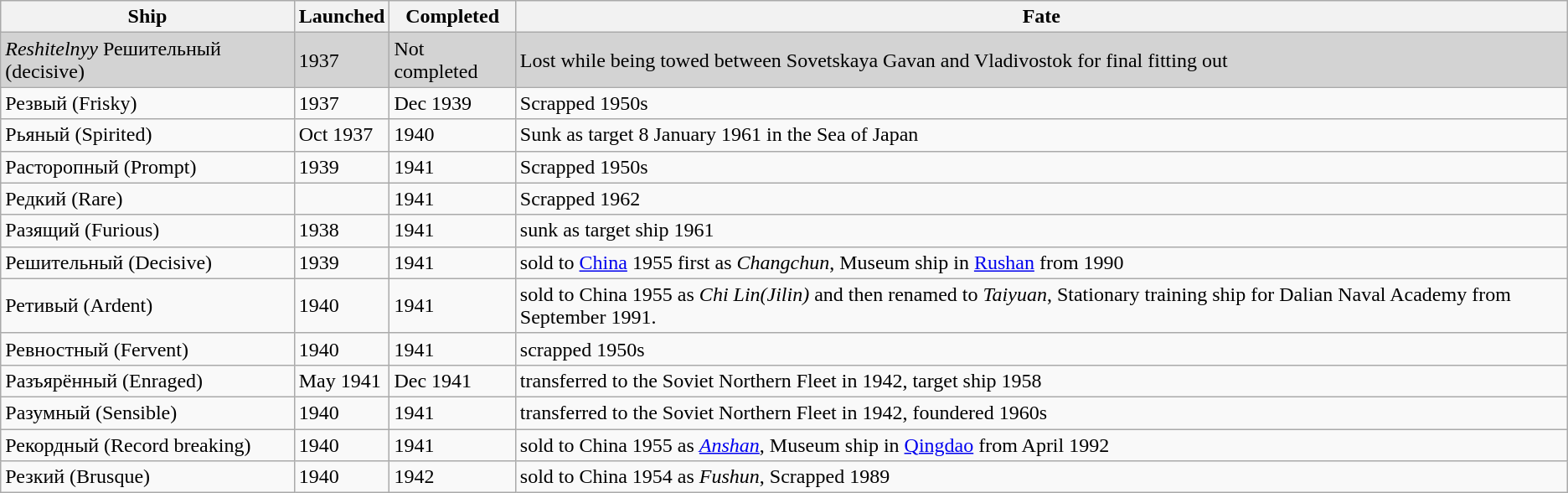<table class="wikitable">
<tr>
<th>Ship</th>
<th>Launched</th>
<th>Completed</th>
<th>Fate</th>
</tr>
<tr>
<td bgcolor=lightgray><em>Reshitelnyy</em> Решительный (decisive)</td>
<td bgcolor=lightgray>1937</td>
<td bgcolor=lightgray>Not completed</td>
<td bgcolor=lightgray>Lost while being towed between Sovetskaya Gavan and Vladivostok for final fitting out</td>
</tr>
<tr>
<td> Резвый (Frisky)</td>
<td>1937</td>
<td>Dec 1939</td>
<td>Scrapped 1950s</td>
</tr>
<tr>
<td> Рьяный (Spirited)</td>
<td>Oct 1937</td>
<td>1940</td>
<td>Sunk as target 8 January 1961 in the Sea of Japan</td>
</tr>
<tr>
<td> Расторопный (Prompt)</td>
<td>1939</td>
<td>1941</td>
<td>Scrapped 1950s</td>
</tr>
<tr>
<td> Редкий (Rare)</td>
<td></td>
<td>1941</td>
<td>Scrapped 1962</td>
</tr>
<tr>
<td> Разящий (Furious)</td>
<td>1938</td>
<td>1941</td>
<td>sunk as target ship 1961</td>
</tr>
<tr>
<td> Решительный (Decisive)</td>
<td>1939</td>
<td>1941</td>
<td>sold to <a href='#'>China</a> 1955 first as <em>Changchun</em>, Museum ship in <a href='#'>Rushan</a> from 1990</td>
</tr>
<tr>
<td> Ретивый (Ardent)</td>
<td>1940</td>
<td>1941</td>
<td>sold to China 1955 as <em>Chi Lin(Jilin)</em> and then renamed to <em>Taiyuan</em>, Stationary training ship for Dalian Naval Academy from September 1991.</td>
</tr>
<tr>
<td> Ревностный (Fervent)</td>
<td>1940</td>
<td>1941</td>
<td>scrapped 1950s</td>
</tr>
<tr>
<td> Разъярённый (Enraged)</td>
<td>May 1941</td>
<td>Dec 1941</td>
<td>transferred to the Soviet Northern Fleet in 1942, target ship 1958</td>
</tr>
<tr>
<td> Разумный (Sensible)</td>
<td>1940</td>
<td>1941</td>
<td>transferred to the Soviet Northern Fleet in 1942, foundered 1960s</td>
</tr>
<tr>
<td> Рекордный (Record breaking)</td>
<td>1940</td>
<td>1941</td>
<td>sold to China 1955 as <em><a href='#'>Anshan</a></em>, Museum ship in <a href='#'>Qingdao</a> from April 1992</td>
</tr>
<tr>
<td> Резкий (Brusque)</td>
<td>1940</td>
<td>1942</td>
<td>sold to China 1954 as <em>Fushun</em>, Scrapped 1989</td>
</tr>
</table>
